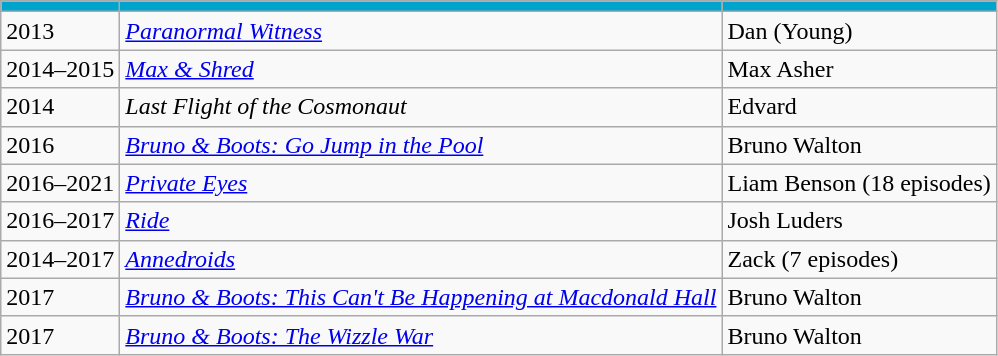<table class="wikitable sortable">
<tr style="text-align:center;">
<th style="background:#00A4CD;"></th>
<th style="background:#00A4CD;"></th>
<th style="background:#00A4CD;"></th>
</tr>
<tr>
<td>2013</td>
<td><em><a href='#'>Paranormal Witness</a></em></td>
<td>Dan (Young)</td>
</tr>
<tr>
<td>2014–2015</td>
<td><em><a href='#'>Max & Shred</a></em></td>
<td>Max Asher</td>
</tr>
<tr>
<td>2014</td>
<td><em>Last Flight of the Cosmonaut</em></td>
<td>Edvard</td>
</tr>
<tr>
<td>2016</td>
<td><em><a href='#'>Bruno & Boots: Go Jump in the Pool</a></em></td>
<td>Bruno Walton</td>
</tr>
<tr>
<td>2016–2021</td>
<td><em><a href='#'>Private Eyes</a></em></td>
<td>Liam Benson (18 episodes)</td>
</tr>
<tr>
<td>2016–2017</td>
<td><em><a href='#'>Ride</a></em></td>
<td>Josh Luders</td>
</tr>
<tr>
<td>2014–2017</td>
<td><em><a href='#'>Annedroids</a></em></td>
<td>Zack (7 episodes)</td>
</tr>
<tr>
<td>2017</td>
<td><em><a href='#'>Bruno & Boots: This Can't Be Happening at Macdonald Hall</a></em></td>
<td>Bruno Walton</td>
</tr>
<tr>
<td>2017</td>
<td><em><a href='#'>Bruno & Boots: The Wizzle War</a></em></td>
<td>Bruno Walton</td>
</tr>
</table>
